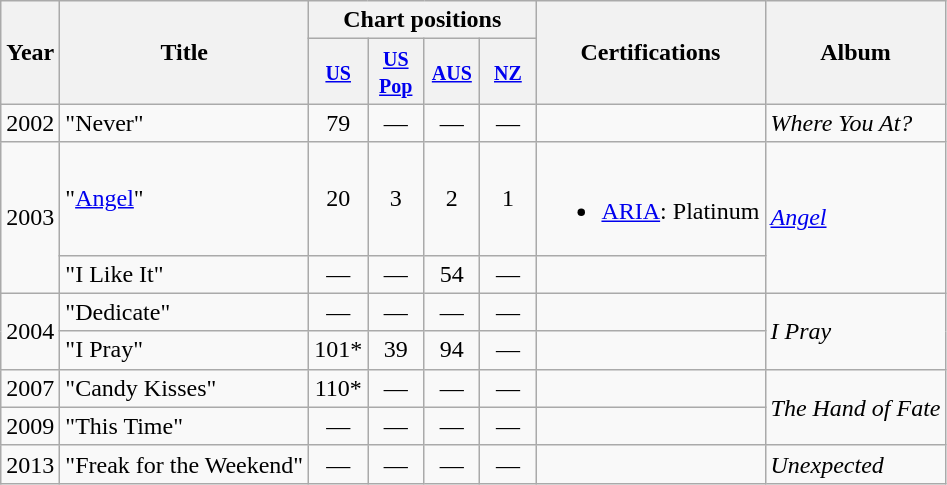<table class="wikitable">
<tr>
<th rowspan="2">Year</th>
<th rowspan="2">Title</th>
<th colspan="4">Chart positions</th>
<th rowspan="2">Certifications</th>
<th rowspan="2">Album</th>
</tr>
<tr>
<th width="30"><small><a href='#'>US</a></small></th>
<th width="30"><small><a href='#'>US Pop</a></small></th>
<th width="30"><small><a href='#'>AUS</a></small><br></th>
<th width="30"><small><a href='#'>NZ</a></small><br></th>
</tr>
<tr>
<td>2002</td>
<td>"Never"</td>
<td align="center">79</td>
<td align="center">—</td>
<td align="center">—</td>
<td align="center">—</td>
<td></td>
<td><em>Where You At?</em></td>
</tr>
<tr>
<td rowspan="2">2003</td>
<td>"<a href='#'>Angel</a>"</td>
<td align="center">20</td>
<td align="center">3</td>
<td align="center">2</td>
<td align="center">1</td>
<td><br><ul><li><a href='#'>ARIA</a>: Platinum</li></ul></td>
<td rowspan="2"><em><a href='#'>Angel</a></em></td>
</tr>
<tr>
<td>"I Like It"</td>
<td align="center">—</td>
<td align="center">—</td>
<td align="center">54</td>
<td align="center">—</td>
<td></td>
</tr>
<tr>
<td rowspan="2">2004</td>
<td>"Dedicate"</td>
<td align="center">—</td>
<td align="center">—</td>
<td align="center">—</td>
<td align="center">—</td>
<td></td>
<td rowspan="2"><em>I Pray</em></td>
</tr>
<tr>
<td>"I Pray"</td>
<td align="center">101*</td>
<td align="center">39</td>
<td align="center">94</td>
<td align="center">—</td>
<td></td>
</tr>
<tr>
<td>2007</td>
<td>"Candy Kisses"</td>
<td align="center">110*</td>
<td align="center">—</td>
<td align="center">—</td>
<td align="center">—</td>
<td></td>
<td rowspan="2"><em>The Hand of Fate</em></td>
</tr>
<tr>
<td>2009</td>
<td>"This Time"</td>
<td align="center">—</td>
<td align="center">—</td>
<td align="center">—</td>
<td align="center">—</td>
<td></td>
</tr>
<tr>
<td>2013</td>
<td>"Freak for the Weekend"</td>
<td align="center">—</td>
<td align="center">—</td>
<td align="center">—</td>
<td align="center">—</td>
<td></td>
<td><em>Unexpected</em></td>
</tr>
</table>
